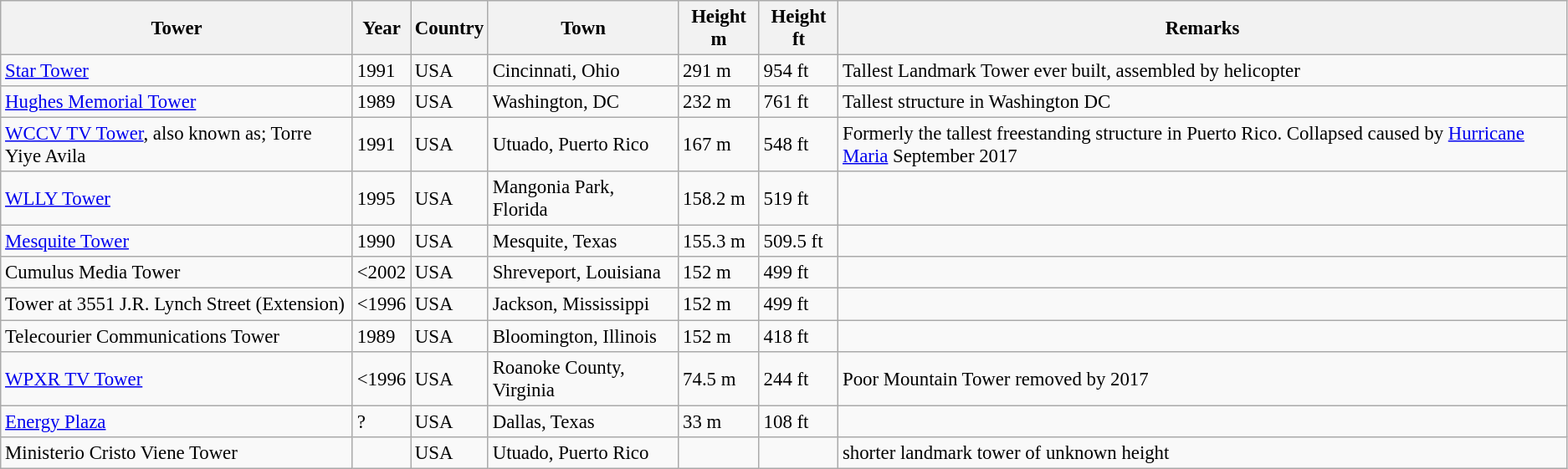<table class="wikitable sortable" style="font-size:95%;">
<tr>
<th>Tower</th>
<th>Year</th>
<th>Country</th>
<th>Town</th>
<th>Height m</th>
<th>Height ft</th>
<th>Remarks</th>
</tr>
<tr>
<td><a href='#'>Star Tower</a></td>
<td>1991</td>
<td>USA</td>
<td>Cincinnati, Ohio</td>
<td>291 m</td>
<td>954 ft</td>
<td>Tallest Landmark Tower ever built, assembled by helicopter</td>
</tr>
<tr>
<td><a href='#'>Hughes Memorial Tower</a></td>
<td>1989</td>
<td>USA</td>
<td>Washington, DC</td>
<td>232 m</td>
<td>761 ft</td>
<td>Tallest structure in Washington DC</td>
</tr>
<tr>
<td><a href='#'>WCCV TV Tower</a>, also known as; Torre Yiye Avila</td>
<td>1991</td>
<td>USA</td>
<td>Utuado, Puerto Rico</td>
<td>167 m</td>
<td>548 ft</td>
<td>Formerly the tallest freestanding structure in Puerto Rico. Collapsed caused by <a href='#'>Hurricane Maria</a> September 2017</td>
</tr>
<tr>
<td><a href='#'>WLLY Tower</a></td>
<td>1995</td>
<td>USA</td>
<td>Mangonia Park, Florida</td>
<td>158.2 m</td>
<td>519 ft</td>
<td></td>
</tr>
<tr>
<td><a href='#'>Mesquite Tower</a></td>
<td>1990</td>
<td>USA</td>
<td>Mesquite, Texas</td>
<td>155.3 m</td>
<td>509.5 ft</td>
<td></td>
</tr>
<tr>
<td>Cumulus Media Tower</td>
<td><2002</td>
<td>USA</td>
<td>Shreveport, Louisiana</td>
<td>152 m</td>
<td>499 ft</td>
<td></td>
</tr>
<tr>
<td>Tower at 3551 J.R. Lynch Street (Extension)</td>
<td><1996</td>
<td>USA</td>
<td>Jackson, Mississippi</td>
<td>152 m</td>
<td>499 ft</td>
<td></td>
</tr>
<tr>
<td>Telecourier Communications Tower</td>
<td>1989</td>
<td>USA</td>
<td>Bloomington, Illinois</td>
<td>152 m</td>
<td>418 ft</td>
<td></td>
</tr>
<tr>
<td><a href='#'>WPXR TV Tower</a></td>
<td><1996</td>
<td>USA</td>
<td>Roanoke County, Virginia</td>
<td>74.5 m</td>
<td>244 ft</td>
<td>Poor Mountain Tower removed by 2017</td>
</tr>
<tr>
<td><a href='#'>Energy Plaza</a></td>
<td>?</td>
<td>USA</td>
<td>Dallas, Texas</td>
<td>33 m</td>
<td>108 ft</td>
<td></td>
</tr>
<tr>
<td>Ministerio Cristo Viene Tower</td>
<td></td>
<td>USA</td>
<td>Utuado, Puerto Rico</td>
<td></td>
<td></td>
<td>shorter landmark tower of unknown height </td>
</tr>
</table>
